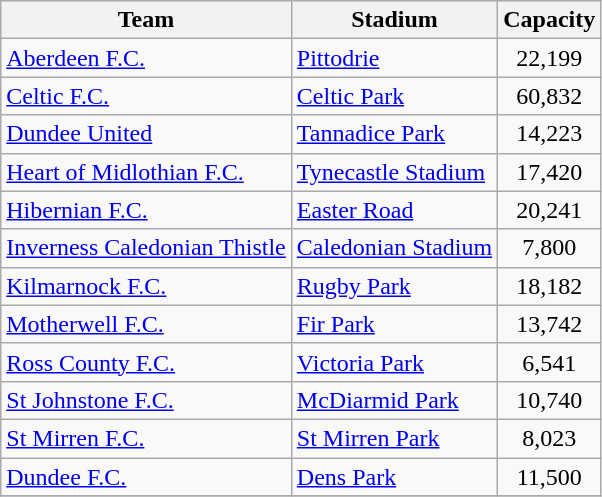<table class="wikitable sortable" style="text-align:center">
<tr>
<th>Team</th>
<th>Stadium</th>
<th>Capacity</th>
</tr>
<tr>
<td align=left><a href='#'>Aberdeen F.C.</a></td>
<td align=left><a href='#'>Pittodrie</a></td>
<td>22,199</td>
</tr>
<tr>
<td align=left><a href='#'>Celtic F.C.</a></td>
<td align=left><a href='#'>Celtic Park</a></td>
<td>60,832</td>
</tr>
<tr>
<td align=left><a href='#'>Dundee United</a></td>
<td align=left><a href='#'>Tannadice Park</a></td>
<td>14,223</td>
</tr>
<tr>
<td align=left><a href='#'>Heart of Midlothian F.C.</a></td>
<td align=left><a href='#'>Tynecastle Stadium</a></td>
<td>17,420</td>
</tr>
<tr>
<td align=left><a href='#'>Hibernian F.C.</a></td>
<td align=left><a href='#'>Easter Road</a></td>
<td>20,241</td>
</tr>
<tr>
<td align=left><a href='#'>Inverness Caledonian Thistle</a></td>
<td align=left><a href='#'>Caledonian Stadium</a></td>
<td>7,800</td>
</tr>
<tr>
<td align=left><a href='#'>Kilmarnock F.C.</a></td>
<td align=left><a href='#'>Rugby Park</a></td>
<td>18,182</td>
</tr>
<tr>
<td align=left><a href='#'>Motherwell F.C.</a></td>
<td align=left><a href='#'>Fir Park</a></td>
<td>13,742</td>
</tr>
<tr>
<td align=left><a href='#'>Ross County F.C.</a></td>
<td align=left><a href='#'>Victoria Park</a></td>
<td>6,541</td>
</tr>
<tr>
<td align=left><a href='#'>St Johnstone F.C.</a></td>
<td align=left><a href='#'>McDiarmid Park</a></td>
<td>10,740</td>
</tr>
<tr>
<td align=left><a href='#'>St Mirren F.C.</a></td>
<td align=left><a href='#'>St Mirren Park</a></td>
<td>8,023</td>
</tr>
<tr>
<td align=left><a href='#'>Dundee F.C.</a></td>
<td align=left><a href='#'>Dens Park</a></td>
<td>11,500</td>
</tr>
<tr>
</tr>
</table>
